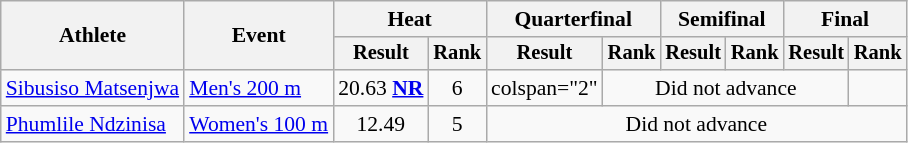<table class="wikitable" style="font-size:90%">
<tr>
<th rowspan="2">Athlete</th>
<th rowspan="2">Event</th>
<th colspan="2">Heat</th>
<th colspan="2">Quarterfinal</th>
<th colspan="2">Semifinal</th>
<th colspan="2">Final</th>
</tr>
<tr style="font-size:95%">
<th>Result</th>
<th>Rank</th>
<th>Result</th>
<th>Rank</th>
<th>Result</th>
<th>Rank</th>
<th>Result</th>
<th>Rank</th>
</tr>
<tr align=center>
<td align=left><a href='#'>Sibusiso Matsenjwa</a></td>
<td align=left><a href='#'>Men's 200 m</a></td>
<td>20.63 <strong><a href='#'>NR</a></strong></td>
<td>6</td>
<td>colspan="2" </td>
<td colspan=4>Did not advance</td>
</tr>
<tr align=center>
<td align=left><a href='#'>Phumlile Ndzinisa</a></td>
<td align=left><a href='#'>Women's 100 m</a></td>
<td>12.49</td>
<td>5</td>
<td colspan=6>Did not advance</td>
</tr>
</table>
